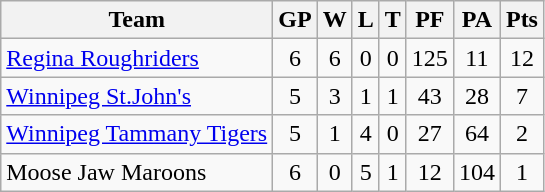<table class="wikitable">
<tr>
<th>Team</th>
<th>GP</th>
<th>W</th>
<th>L</th>
<th>T</th>
<th>PF</th>
<th>PA</th>
<th>Pts</th>
</tr>
<tr align="center">
<td align="left"><a href='#'>Regina Roughriders</a></td>
<td>6</td>
<td>6</td>
<td>0</td>
<td>0</td>
<td>125</td>
<td>11</td>
<td>12</td>
</tr>
<tr align="center">
<td align="left"><a href='#'>Winnipeg St.John's</a></td>
<td>5</td>
<td>3</td>
<td>1</td>
<td>1</td>
<td>43</td>
<td>28</td>
<td>7</td>
</tr>
<tr align="center">
<td align="left"><a href='#'>Winnipeg Tammany Tigers</a></td>
<td>5</td>
<td>1</td>
<td>4</td>
<td>0</td>
<td>27</td>
<td>64</td>
<td>2</td>
</tr>
<tr align="center">
<td align="left">Moose Jaw Maroons</td>
<td>6</td>
<td>0</td>
<td>5</td>
<td>1</td>
<td>12</td>
<td>104</td>
<td>1</td>
</tr>
</table>
